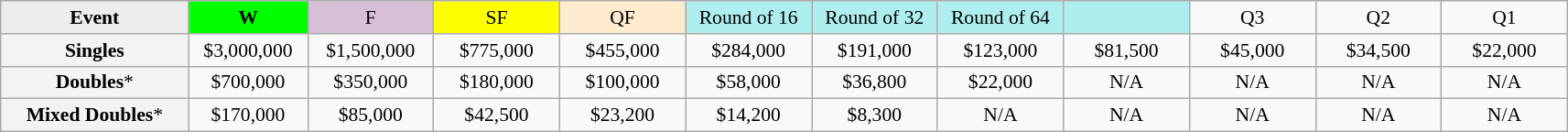<table class="wikitable" style="font-size:90%;text-align:center">
<tr>
<td style="width:130px; background:#ededed;"><strong>Event</strong></td>
<td style="width:80px; background:lime;"><strong>W</strong></td>
<td style="width:85px; background:thistle;">F</td>
<td style="width:85px; background:#ff0;">SF</td>
<td style="width:85px; background:#ffebcd;">QF</td>
<td style="width:85px; background:#afeeee;">Round of 16</td>
<td style="width:85px; background:#afeeee;">Round of 32</td>
<td style="width:85px; background:#afeeee;">Round of 64</td>
<td style="width:85px; background:#afeeee;"></td>
<td style="width:85px;">Q3</td>
<td style="width:85px;">Q2</td>
<td style="width:85px;">Q1</td>
</tr>
<tr>
<td style="background:#f3f3f3;"><strong>Singles</strong></td>
<td>$3,000,000</td>
<td>$1,500,000</td>
<td>$775,000</td>
<td>$455,000</td>
<td>$284,000</td>
<td>$191,000</td>
<td>$123,000</td>
<td>$81,500</td>
<td>$45,000</td>
<td>$34,500</td>
<td>$22,000</td>
</tr>
<tr>
<td style="background:#f3f3f3;"><strong>Doubles</strong>*</td>
<td>$700,000</td>
<td>$350,000</td>
<td>$180,000</td>
<td>$100,000</td>
<td>$58,000</td>
<td>$36,800</td>
<td>$22,000</td>
<td>N/A</td>
<td>N/A</td>
<td>N/A</td>
<td>N/A</td>
</tr>
<tr>
<td style="background:#f3f3f3;"><strong>Mixed Doubles</strong>*</td>
<td>$170,000</td>
<td>$85,000</td>
<td>$42,500</td>
<td>$23,200</td>
<td>$14,200</td>
<td>$8,300</td>
<td>N/A</td>
<td>N/A</td>
<td>N/A</td>
<td>N/A</td>
<td>N/A</td>
</tr>
</table>
